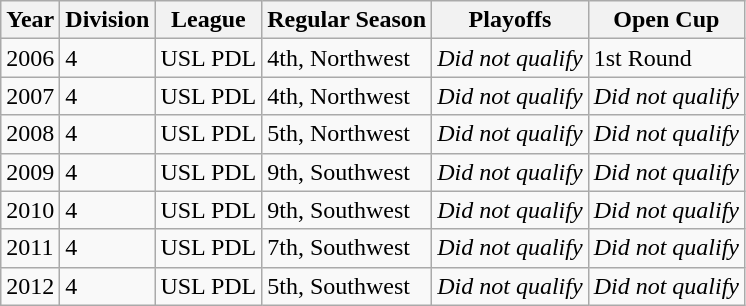<table class="wikitable">
<tr>
<th>Year</th>
<th>Division</th>
<th>League</th>
<th>Regular Season</th>
<th>Playoffs</th>
<th>Open Cup</th>
</tr>
<tr>
<td>2006</td>
<td>4</td>
<td>USL PDL</td>
<td>4th, Northwest</td>
<td><em>Did not qualify</em></td>
<td>1st Round</td>
</tr>
<tr>
<td>2007</td>
<td>4</td>
<td>USL PDL</td>
<td>4th, Northwest</td>
<td><em>Did not qualify</em></td>
<td><em>Did not qualify</em></td>
</tr>
<tr>
<td>2008</td>
<td>4</td>
<td>USL PDL</td>
<td>5th, Northwest</td>
<td><em>Did not qualify</em></td>
<td><em>Did not qualify</em></td>
</tr>
<tr>
<td>2009</td>
<td>4</td>
<td>USL PDL</td>
<td>9th, Southwest</td>
<td><em>Did not qualify</em></td>
<td><em>Did not qualify</em></td>
</tr>
<tr>
<td>2010</td>
<td>4</td>
<td>USL PDL</td>
<td>9th, Southwest</td>
<td><em>Did not qualify</em></td>
<td><em>Did not qualify</em></td>
</tr>
<tr>
<td>2011</td>
<td>4</td>
<td>USL PDL</td>
<td>7th, Southwest</td>
<td><em>Did not qualify</em></td>
<td><em>Did not qualify</em></td>
</tr>
<tr>
<td>2012</td>
<td>4</td>
<td>USL PDL</td>
<td>5th, Southwest</td>
<td><em>Did not qualify</em></td>
<td><em>Did not qualify</em></td>
</tr>
</table>
